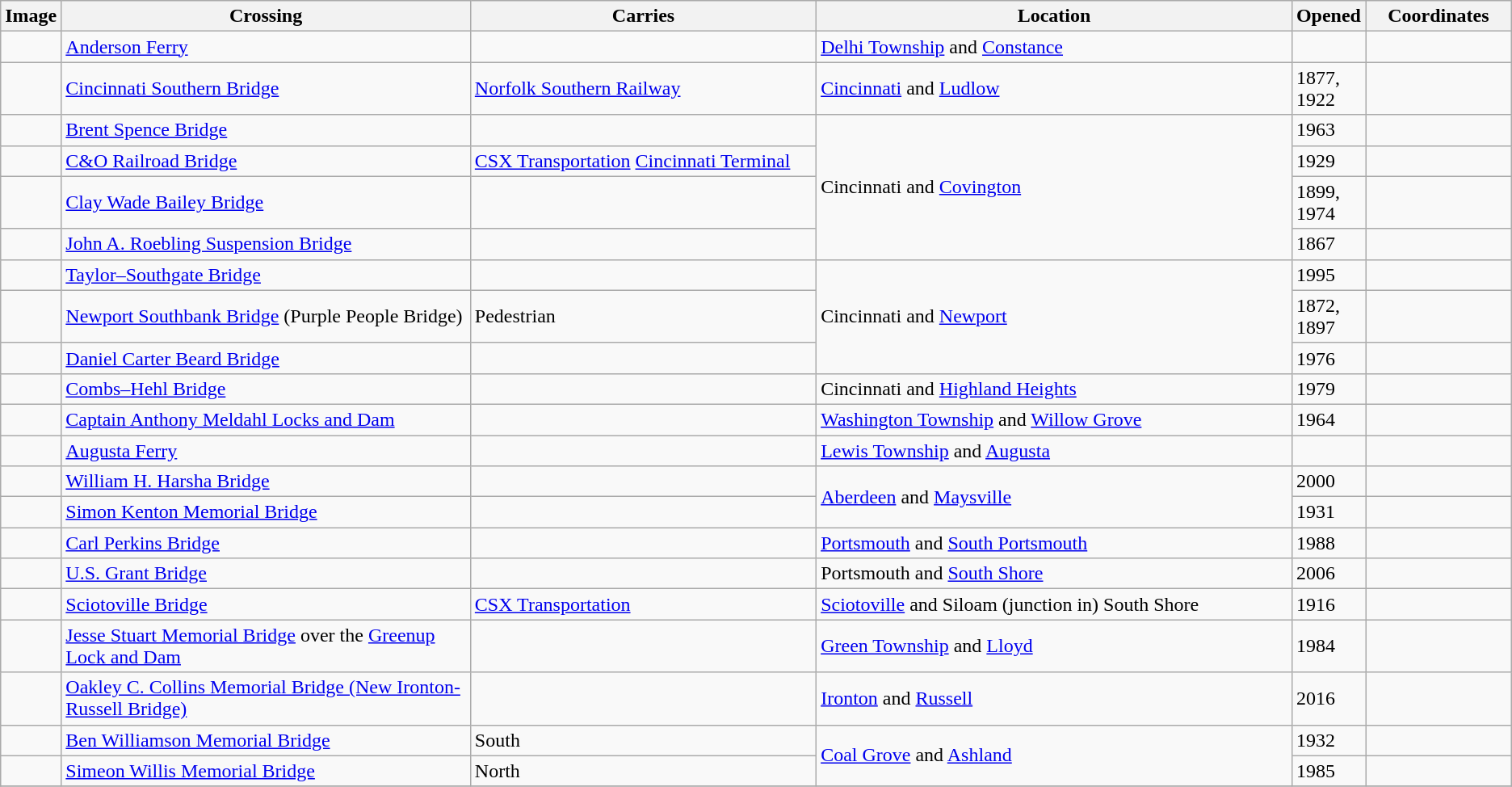<table class="wikitable sortable">
<tr>
<th>Image</th>
<th style="width:30%">Crossing</th>
<th style="width:25%">Carries</th>
<th style="width:35%">Location</th>
<th>Opened</th>
<th style="width:10%">Coordinates</th>
</tr>
<tr>
<td></td>
<td><a href='#'>Anderson Ferry</a></td>
<td></td>
<td><a href='#'>Delhi Township</a> and <a href='#'>Constance</a></td>
<td></td>
<td></td>
</tr>
<tr>
<td></td>
<td><a href='#'>Cincinnati Southern Bridge</a></td>
<td><a href='#'>Norfolk Southern Railway</a></td>
<td><a href='#'>Cincinnati</a> and <a href='#'>Ludlow</a></td>
<td>1877, 1922</td>
<td></td>
</tr>
<tr>
<td></td>
<td><a href='#'>Brent Spence Bridge</a></td>
<td></td>
<td rowspan="4">Cincinnati and <a href='#'>Covington</a></td>
<td>1963</td>
<td></td>
</tr>
<tr>
<td></td>
<td><a href='#'>C&O Railroad Bridge</a></td>
<td><a href='#'>CSX Transportation</a> <a href='#'>Cincinnati Terminal</a></td>
<td>1929</td>
<td></td>
</tr>
<tr>
<td></td>
<td><a href='#'>Clay Wade Bailey Bridge</a></td>
<td></td>
<td>1899, 1974</td>
<td></td>
</tr>
<tr>
<td></td>
<td><a href='#'>John A. Roebling Suspension Bridge</a></td>
<td></td>
<td>1867</td>
<td></td>
</tr>
<tr>
<td></td>
<td><a href='#'>Taylor–Southgate Bridge</a></td>
<td></td>
<td rowspan="3">Cincinnati and <a href='#'>Newport</a></td>
<td>1995</td>
<td></td>
</tr>
<tr>
<td></td>
<td><a href='#'>Newport Southbank Bridge</a> (Purple People Bridge)</td>
<td>Pedestrian</td>
<td>1872, 1897</td>
<td></td>
</tr>
<tr>
<td></td>
<td><a href='#'>Daniel Carter Beard Bridge</a></td>
<td></td>
<td>1976</td>
<td></td>
</tr>
<tr>
<td></td>
<td><a href='#'>Combs–Hehl Bridge</a></td>
<td></td>
<td>Cincinnati and <a href='#'>Highland Heights</a></td>
<td>1979</td>
<td></td>
</tr>
<tr>
<td></td>
<td><a href='#'>Captain Anthony Meldahl Locks and Dam</a></td>
<td></td>
<td><a href='#'>Washington Township</a> and <a href='#'>Willow Grove</a></td>
<td>1964</td>
<td></td>
</tr>
<tr>
<td></td>
<td><a href='#'>Augusta Ferry</a></td>
<td></td>
<td><a href='#'>Lewis Township</a> and <a href='#'>Augusta</a></td>
<td></td>
<td></td>
</tr>
<tr>
<td></td>
<td><a href='#'>William H. Harsha Bridge</a></td>
<td></td>
<td rowspan="2"><a href='#'>Aberdeen</a> and <a href='#'>Maysville</a></td>
<td>2000</td>
<td></td>
</tr>
<tr>
<td></td>
<td><a href='#'>Simon Kenton Memorial Bridge</a></td>
<td></td>
<td>1931</td>
<td></td>
</tr>
<tr>
<td></td>
<td><a href='#'>Carl Perkins Bridge</a></td>
<td></td>
<td><a href='#'>Portsmouth</a> and <a href='#'>South Portsmouth</a></td>
<td>1988</td>
<td></td>
</tr>
<tr>
<td></td>
<td><a href='#'>U.S. Grant Bridge</a></td>
<td></td>
<td>Portsmouth and <a href='#'>South Shore</a></td>
<td>2006</td>
<td></td>
</tr>
<tr>
<td></td>
<td><a href='#'>Sciotoville Bridge</a></td>
<td><a href='#'>CSX Transportation</a></td>
<td><a href='#'>Sciotoville</a> and Siloam (junction in) South Shore</td>
<td>1916</td>
<td></td>
</tr>
<tr>
<td></td>
<td><a href='#'>Jesse Stuart Memorial Bridge</a> over the <a href='#'>Greenup Lock and Dam</a></td>
<td></td>
<td><a href='#'>Green Township</a> and <a href='#'>Lloyd</a></td>
<td>1984</td>
<td></td>
</tr>
<tr>
<td></td>
<td><a href='#'>Oakley C. Collins Memorial Bridge (New Ironton-Russell Bridge)</a></td>
<td></td>
<td><a href='#'>Ironton</a> and <a href='#'>Russell</a></td>
<td>2016</td>
<td></td>
</tr>
<tr>
<td></td>
<td><a href='#'>Ben Williamson Memorial Bridge</a></td>
<td> South</td>
<td rowspan="2"><a href='#'>Coal Grove</a> and <a href='#'>Ashland</a></td>
<td>1932</td>
<td></td>
</tr>
<tr>
<td></td>
<td><a href='#'>Simeon Willis Memorial Bridge</a></td>
<td> North</td>
<td>1985</td>
<td></td>
</tr>
<tr>
</tr>
</table>
